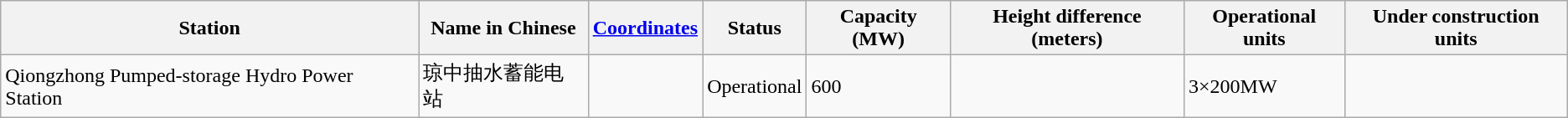<table class="wikitable sortable">
<tr>
<th>Station</th>
<th>Name in Chinese</th>
<th><a href='#'>Coordinates</a></th>
<th>Status</th>
<th>Capacity (MW)</th>
<th>Height difference (meters)</th>
<th>Operational units</th>
<th>Under construction units</th>
</tr>
<tr>
<td>Qiongzhong Pumped-storage Hydro Power Station</td>
<td>琼中抽水蓄能电站</td>
<td></td>
<td>Operational</td>
<td>600</td>
<td></td>
<td>3×200MW</td>
<td></td>
</tr>
</table>
